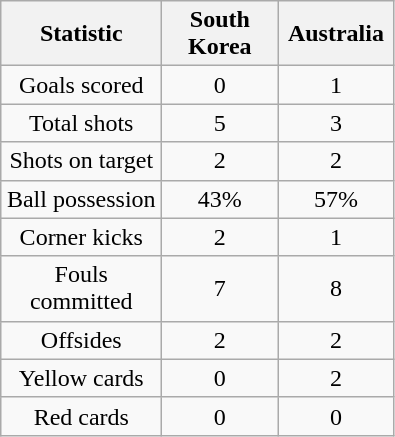<table class="wikitable" style="text-align:center;">
<tr>
<th scope=col width=100>Statistic</th>
<th scope=col width=70>South Korea</th>
<th scope=col width=70>Australia</th>
</tr>
<tr>
<td>Goals scored</td>
<td>0</td>
<td>1</td>
</tr>
<tr>
<td>Total shots</td>
<td>5</td>
<td>3</td>
</tr>
<tr>
<td>Shots on target</td>
<td>2</td>
<td>2</td>
</tr>
<tr>
<td>Ball possession</td>
<td>43%</td>
<td>57%</td>
</tr>
<tr>
<td>Corner kicks</td>
<td>2</td>
<td>1</td>
</tr>
<tr>
<td>Fouls committed</td>
<td>7</td>
<td>8</td>
</tr>
<tr>
<td>Offsides</td>
<td>2</td>
<td>2</td>
</tr>
<tr>
<td>Yellow cards</td>
<td>0</td>
<td>2</td>
</tr>
<tr>
<td>Red cards</td>
<td>0</td>
<td>0</td>
</tr>
</table>
